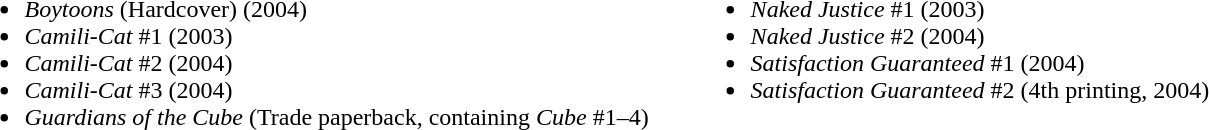<table>
<tr>
<td valign="top"><br><ul><li><em>Boytoons</em> (Hardcover)  (2004)</li><li><em>Camili-Cat</em> #1  (2003)</li><li><em>Camili-Cat</em> #2  (2004)</li><li><em>Camili-Cat</em> #3  (2004)</li><li><em>Guardians of the Cube</em> (Trade paperback, containing <em>Cube</em> #1–4)</li></ul></td>
<td width="20"> </td>
<td valign="top"><br><ul><li><em>Naked Justice</em> #1 (2003)</li><li><em>Naked Justice</em> #2 (2004)</li><li><em>Satisfaction Guaranteed</em> #1 (2004)</li><li><em>Satisfaction Guaranteed</em> #2 (4th printing, 2004)</li></ul></td>
</tr>
</table>
